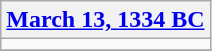<table class="wikitable">
<tr>
<th align="center"><a href='#'>March 13, 1334 BC</a></th>
</tr>
<tr>
<td></td>
</tr>
<tr>
</tr>
</table>
